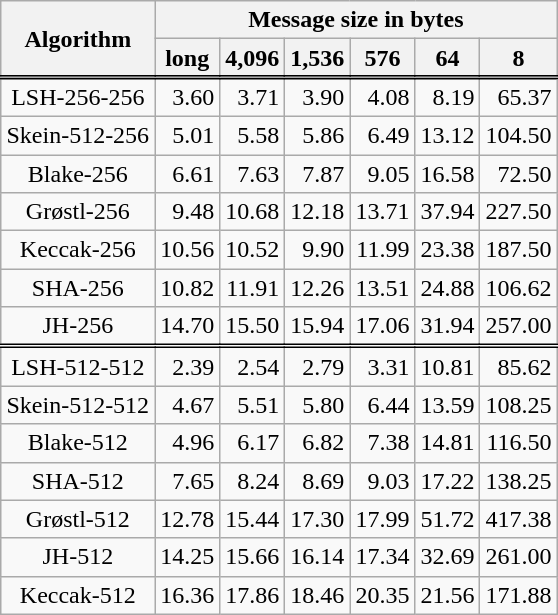<table class="wikitable" style="margin-left: auto; margin-right:auto; border: none;">
<tr>
<th rowspan="2" style="text-align:center;">Algorithm</th>
<th colspan="6" style="text-align:center;">Message size in bytes</th>
</tr>
<tr>
<th style="text-align:center;">long</th>
<th style="text-align:center;">4,096</th>
<th style="text-align:center;">1,536</th>
<th style="text-align:center;">576</th>
<th style="text-align:center;">64</th>
<th style="text-align:center;">8</th>
</tr>
<tr>
</tr>
<tr style="border-top:double;">
<td style="text-align:center;">LSH-256-256</td>
<td style="text-align:right;">3.60</td>
<td style="text-align:right;">3.71</td>
<td style="text-align:right;">3.90</td>
<td style="text-align:right;">4.08</td>
<td style="text-align:right;">8.19</td>
<td style="text-align:right;">65.37</td>
</tr>
<tr>
<td style="text-align:center;">Skein-512-256</td>
<td style="text-align:right;">5.01</td>
<td style="text-align:right;">5.58</td>
<td style="text-align:right;">5.86</td>
<td style="text-align:right;">6.49</td>
<td style="text-align:right;">13.12</td>
<td style="text-align:right;">104.50</td>
</tr>
<tr>
<td style="text-align:center;">Blake-256</td>
<td style="text-align:right;">6.61</td>
<td style="text-align:right;">7.63</td>
<td style="text-align:right;">7.87</td>
<td style="text-align:right;">9.05</td>
<td style="text-align:right;">16.58</td>
<td style="text-align:right;">72.50</td>
</tr>
<tr>
<td style="text-align:center;">Grøstl-256</td>
<td style="text-align:right;">9.48</td>
<td style="text-align:right;">10.68</td>
<td style="text-align:right;">12.18</td>
<td style="text-align:right;">13.71</td>
<td style="text-align:right;">37.94</td>
<td style="text-align:right;">227.50</td>
</tr>
<tr>
<td style="text-align:center;">Keccak-256</td>
<td style="text-align:right;">10.56</td>
<td style="text-align:right;">10.52</td>
<td style="text-align:right;">9.90</td>
<td style="text-align:right;">11.99</td>
<td style="text-align:right;">23.38</td>
<td style="text-align:right;">187.50</td>
</tr>
<tr>
<td style="text-align:center;">SHA-256</td>
<td style="text-align:right;">10.82</td>
<td style="text-align:right;">11.91</td>
<td style="text-align:right;">12.26</td>
<td style="text-align:right;">13.51</td>
<td style="text-align:right;">24.88</td>
<td style="text-align:right;">106.62</td>
</tr>
<tr>
<td style="text-align:center;">JH-256</td>
<td style="text-align:right;">14.70</td>
<td style="text-align:right;">15.50</td>
<td style="text-align:right;">15.94</td>
<td style="text-align:right;">17.06</td>
<td style="text-align:right;">31.94</td>
<td style="text-align:right;">257.00</td>
</tr>
<tr style="border-top:double;">
<td style="text-align:center;">LSH-512-512</td>
<td style="text-align:right;">2.39</td>
<td style="text-align:right;">2.54</td>
<td style="text-align:right;">2.79</td>
<td style="text-align:right;">3.31</td>
<td style="text-align:right;">10.81</td>
<td style="text-align:right;">85.62</td>
</tr>
<tr>
<td style="text-align:center;">Skein-512-512</td>
<td style="text-align:right;">4.67</td>
<td style="text-align:right;">5.51</td>
<td style="text-align:right;">5.80</td>
<td style="text-align:right;">6.44</td>
<td style="text-align:right;">13.59</td>
<td style="text-align:right;">108.25</td>
</tr>
<tr>
<td style="text-align:center;">Blake-512</td>
<td style="text-align:right;">4.96</td>
<td style="text-align:right;">6.17</td>
<td style="text-align:right;">6.82</td>
<td style="text-align:right;">7.38</td>
<td style="text-align:right;">14.81</td>
<td style="text-align:right;">116.50</td>
</tr>
<tr>
<td style="text-align:center;">SHA-512</td>
<td style="text-align:right;">7.65</td>
<td style="text-align:right;">8.24</td>
<td style="text-align:right;">8.69</td>
<td style="text-align:right;">9.03</td>
<td style="text-align:right;">17.22</td>
<td style="text-align:right;">138.25</td>
</tr>
<tr>
<td style="text-align:center;">Grøstl-512</td>
<td style="text-align:right;">12.78</td>
<td style="text-align:right;">15.44</td>
<td style="text-align:right;">17.30</td>
<td style="text-align:right;">17.99</td>
<td style="text-align:right;">51.72</td>
<td style="text-align:right;">417.38</td>
</tr>
<tr>
<td style="text-align:center;">JH-512</td>
<td style="text-align:right;">14.25</td>
<td style="text-align:right;">15.66</td>
<td style="text-align:right;">16.14</td>
<td style="text-align:right;">17.34</td>
<td style="text-align:right;">32.69</td>
<td style="text-align:right;">261.00</td>
</tr>
<tr>
<td style="text-align:center;">Keccak-512</td>
<td style="text-align:right;">16.36</td>
<td style="text-align:right;">17.86</td>
<td style="text-align:right;">18.46</td>
<td style="text-align:right;">20.35</td>
<td style="text-align:right;">21.56</td>
<td style="text-align:right;">171.88</td>
</tr>
</table>
